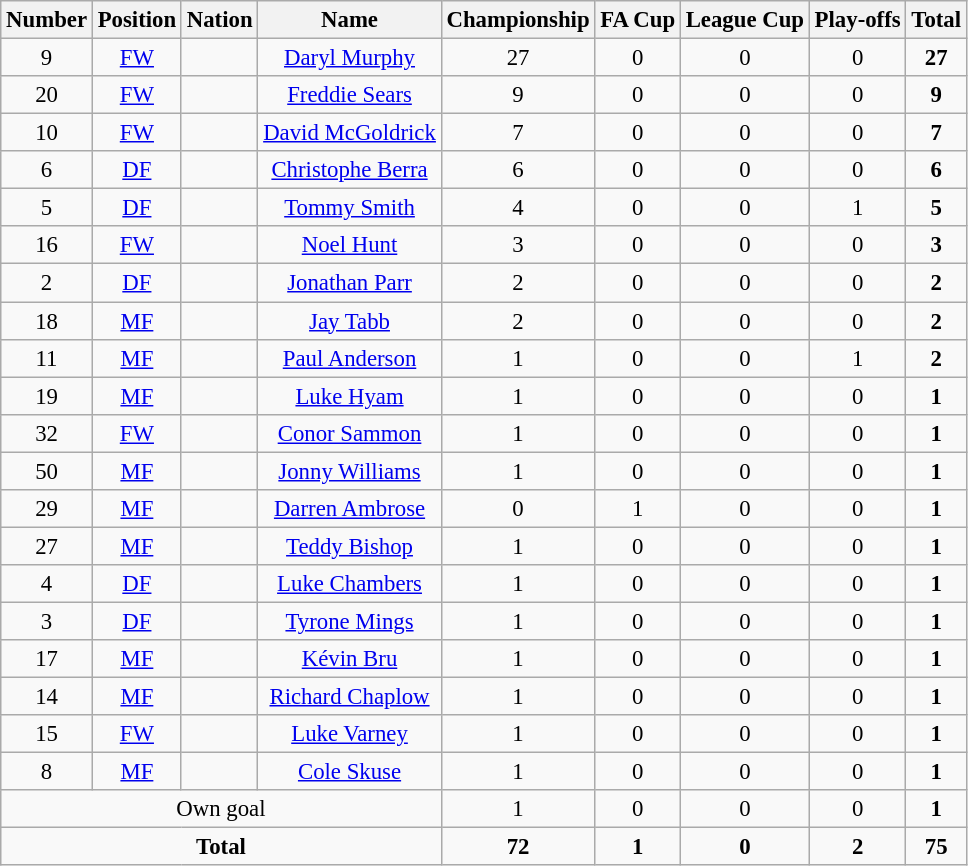<table class="wikitable" style="font-size: 95%; text-align: center;">
<tr>
<th width=0%>Number</th>
<th width=0%>Position</th>
<th width=0%>Nation</th>
<th width=0%>Name</th>
<th width=0%>Championship</th>
<th width=0%>FA Cup</th>
<th width=0%>League Cup</th>
<th width=0%>Play-offs</th>
<th width=0%>Total</th>
</tr>
<tr>
<td>9</td>
<td><a href='#'>FW</a></td>
<td></td>
<td><a href='#'>Daryl Murphy</a></td>
<td>27</td>
<td>0</td>
<td>0</td>
<td>0</td>
<td><strong>27</strong></td>
</tr>
<tr>
<td>20</td>
<td><a href='#'>FW</a></td>
<td></td>
<td><a href='#'>Freddie Sears</a></td>
<td>9</td>
<td>0</td>
<td>0</td>
<td>0</td>
<td><strong>9</strong></td>
</tr>
<tr>
<td>10</td>
<td><a href='#'>FW</a></td>
<td></td>
<td><a href='#'>David McGoldrick</a></td>
<td>7</td>
<td>0</td>
<td>0</td>
<td>0</td>
<td><strong>7</strong></td>
</tr>
<tr>
<td>6</td>
<td><a href='#'>DF</a></td>
<td></td>
<td><a href='#'>Christophe Berra</a></td>
<td>6</td>
<td>0</td>
<td>0</td>
<td>0</td>
<td><strong>6</strong></td>
</tr>
<tr>
<td>5</td>
<td><a href='#'>DF</a></td>
<td></td>
<td><a href='#'>Tommy Smith</a></td>
<td>4</td>
<td>0</td>
<td>0</td>
<td>1</td>
<td><strong>5</strong></td>
</tr>
<tr>
<td>16</td>
<td><a href='#'>FW</a></td>
<td></td>
<td><a href='#'>Noel Hunt</a></td>
<td>3</td>
<td>0</td>
<td>0</td>
<td>0</td>
<td><strong>3</strong></td>
</tr>
<tr>
<td>2</td>
<td><a href='#'>DF</a></td>
<td></td>
<td><a href='#'>Jonathan Parr</a></td>
<td>2</td>
<td>0</td>
<td>0</td>
<td>0</td>
<td><strong>2</strong></td>
</tr>
<tr>
<td>18</td>
<td><a href='#'>MF</a></td>
<td></td>
<td><a href='#'>Jay Tabb</a></td>
<td>2</td>
<td>0</td>
<td>0</td>
<td>0</td>
<td><strong>2</strong></td>
</tr>
<tr>
<td>11</td>
<td><a href='#'>MF</a></td>
<td></td>
<td><a href='#'>Paul Anderson</a></td>
<td>1</td>
<td>0</td>
<td>0</td>
<td>1</td>
<td><strong>2</strong></td>
</tr>
<tr>
<td>19</td>
<td><a href='#'>MF</a></td>
<td></td>
<td><a href='#'>Luke Hyam</a></td>
<td>1</td>
<td>0</td>
<td>0</td>
<td>0</td>
<td><strong>1</strong></td>
</tr>
<tr>
<td>32</td>
<td><a href='#'>FW</a></td>
<td></td>
<td><a href='#'>Conor Sammon</a></td>
<td>1</td>
<td>0</td>
<td>0</td>
<td>0</td>
<td><strong>1</strong></td>
</tr>
<tr>
<td>50</td>
<td><a href='#'>MF</a></td>
<td></td>
<td><a href='#'>Jonny Williams</a></td>
<td>1</td>
<td>0</td>
<td>0</td>
<td>0</td>
<td><strong>1</strong></td>
</tr>
<tr>
<td>29</td>
<td><a href='#'>MF</a></td>
<td></td>
<td><a href='#'>Darren Ambrose</a></td>
<td>0</td>
<td>1</td>
<td>0</td>
<td>0</td>
<td><strong>1</strong></td>
</tr>
<tr>
<td>27</td>
<td><a href='#'>MF</a></td>
<td></td>
<td><a href='#'>Teddy Bishop</a></td>
<td>1</td>
<td>0</td>
<td>0</td>
<td>0</td>
<td><strong>1</strong></td>
</tr>
<tr>
<td>4</td>
<td><a href='#'>DF</a></td>
<td></td>
<td><a href='#'>Luke Chambers</a></td>
<td>1</td>
<td>0</td>
<td>0</td>
<td>0</td>
<td><strong>1</strong></td>
</tr>
<tr>
<td>3</td>
<td><a href='#'>DF</a></td>
<td></td>
<td><a href='#'>Tyrone Mings</a></td>
<td>1</td>
<td>0</td>
<td>0</td>
<td>0</td>
<td><strong>1</strong></td>
</tr>
<tr>
<td>17</td>
<td><a href='#'>MF</a></td>
<td></td>
<td><a href='#'>Kévin Bru</a></td>
<td>1</td>
<td>0</td>
<td>0</td>
<td>0</td>
<td><strong>1</strong></td>
</tr>
<tr>
<td>14</td>
<td><a href='#'>MF</a></td>
<td></td>
<td><a href='#'>Richard Chaplow</a></td>
<td>1</td>
<td>0</td>
<td>0</td>
<td>0</td>
<td><strong>1</strong></td>
</tr>
<tr>
<td>15</td>
<td><a href='#'>FW</a></td>
<td></td>
<td><a href='#'>Luke Varney</a></td>
<td>1</td>
<td>0</td>
<td>0</td>
<td>0</td>
<td><strong>1</strong></td>
</tr>
<tr>
<td>8</td>
<td><a href='#'>MF</a></td>
<td></td>
<td><a href='#'>Cole Skuse</a></td>
<td>1</td>
<td>0</td>
<td>0</td>
<td>0</td>
<td><strong>1</strong></td>
</tr>
<tr>
<td colspan="4">Own goal</td>
<td>1</td>
<td>0</td>
<td>0</td>
<td>0</td>
<td><strong>1</strong></td>
</tr>
<tr>
<td colspan="4"><strong>Total</strong></td>
<td><strong>72</strong></td>
<td><strong>1</strong></td>
<td><strong>0</strong></td>
<td><strong>2</strong></td>
<td><strong>75</strong></td>
</tr>
</table>
